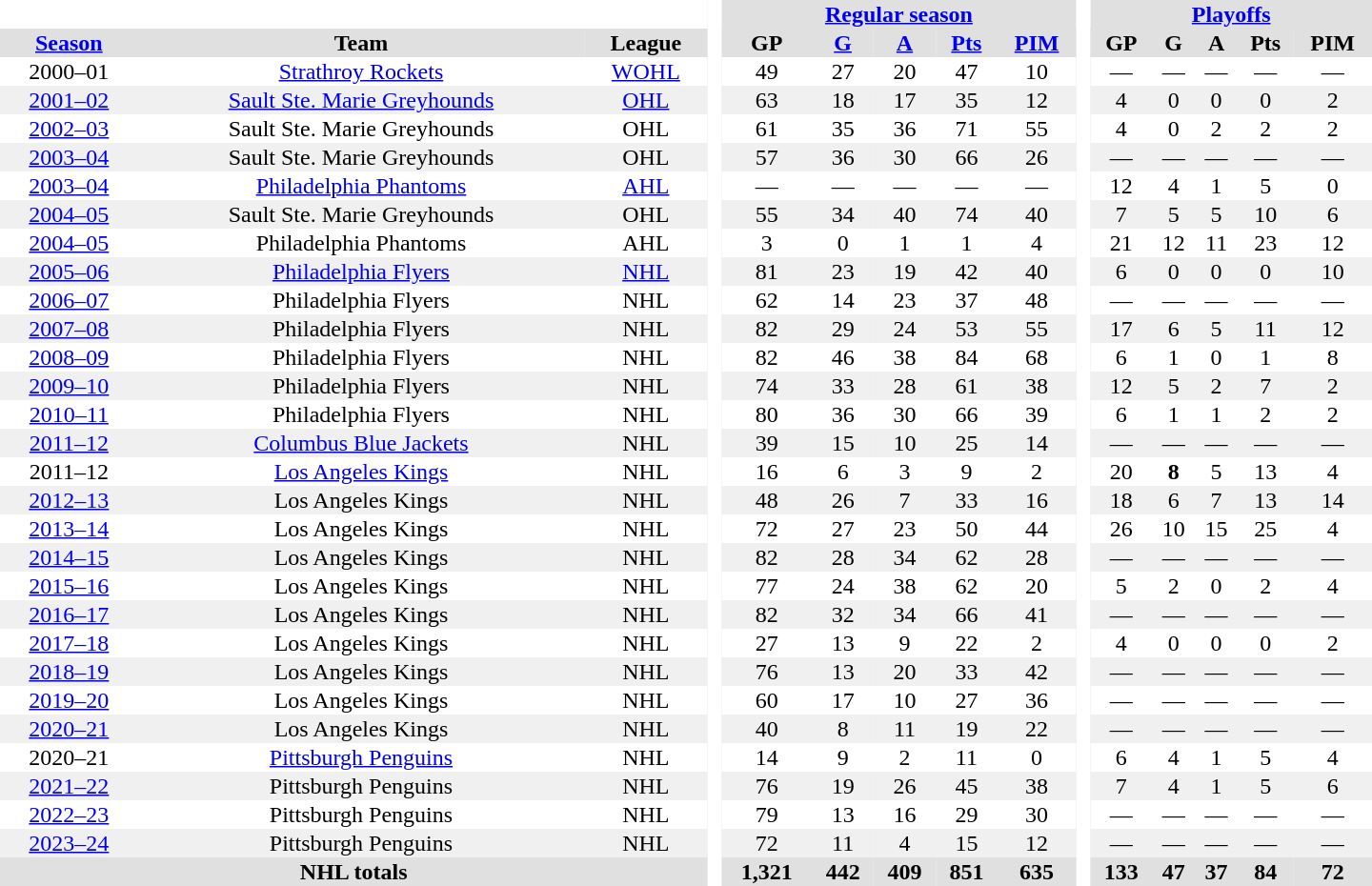<table border="0" cellpadding="1" cellspacing="0" style="text-align:center; width:60em;">
<tr style="background:#e0e0e0;">
<th colspan="3"  bgcolor="#ffffff"> </th>
<th rowspan="99" bgcolor="#ffffff"> </th>
<th colspan="5"><a href='#'>Regular season</a></th>
<th rowspan="99" bgcolor="#ffffff"> </th>
<th colspan="5"><a href='#'>Playoffs</a></th>
</tr>
<tr style="background:#e0e0e0;">
<th><a href='#'>Season</a></th>
<th>Team</th>
<th>League</th>
<th>GP</th>
<th><a href='#'>G</a></th>
<th><a href='#'>A</a></th>
<th><a href='#'>Pts</a></th>
<th><a href='#'>PIM</a></th>
<th>GP</th>
<th>G</th>
<th>A</th>
<th>Pts</th>
<th>PIM</th>
</tr>
<tr>
<td>2000–01</td>
<td><a href='#'>Strathroy Rockets</a></td>
<td><a href='#'>WOHL</a></td>
<td>49</td>
<td>27</td>
<td>20</td>
<td>47</td>
<td>10</td>
<td>—</td>
<td>—</td>
<td>—</td>
<td>—</td>
<td>—</td>
</tr>
<tr bgcolor="#f0f0f0">
<td><a href='#'>2001–02</a></td>
<td><a href='#'>Sault Ste. Marie Greyhounds</a></td>
<td><a href='#'>OHL</a></td>
<td>63</td>
<td>18</td>
<td>17</td>
<td>35</td>
<td>12</td>
<td>4</td>
<td>0</td>
<td>0</td>
<td>0</td>
<td>2</td>
</tr>
<tr>
<td><a href='#'>2002–03</a></td>
<td>Sault Ste. Marie Greyhounds</td>
<td>OHL</td>
<td>61</td>
<td>35</td>
<td>36</td>
<td>71</td>
<td>55</td>
<td>4</td>
<td>0</td>
<td>2</td>
<td>2</td>
<td>2</td>
</tr>
<tr bgcolor="#f0f0f0">
<td><a href='#'>2003–04</a></td>
<td>Sault Ste. Marie Greyhounds</td>
<td>OHL</td>
<td>57</td>
<td>36</td>
<td>30</td>
<td>66</td>
<td>26</td>
<td>—</td>
<td>—</td>
<td>—</td>
<td>—</td>
<td>—</td>
</tr>
<tr>
<td><a href='#'>2003–04</a></td>
<td><a href='#'>Philadelphia Phantoms</a></td>
<td><a href='#'>AHL</a></td>
<td>—</td>
<td>—</td>
<td>—</td>
<td>—</td>
<td>—</td>
<td>12</td>
<td>4</td>
<td>1</td>
<td>5</td>
<td>0</td>
</tr>
<tr bgcolor="#f0f0f0">
<td><a href='#'>2004–05</a></td>
<td>Sault Ste. Marie Greyhounds</td>
<td>OHL</td>
<td>55</td>
<td>34</td>
<td>40</td>
<td>74</td>
<td>40</td>
<td>7</td>
<td>5</td>
<td>5</td>
<td>10</td>
<td>6</td>
</tr>
<tr>
<td><a href='#'>2004–05</a></td>
<td>Philadelphia Phantoms</td>
<td>AHL</td>
<td>3</td>
<td>0</td>
<td>1</td>
<td>1</td>
<td>4</td>
<td>21</td>
<td>12</td>
<td>11</td>
<td>23</td>
<td>12</td>
</tr>
<tr bgcolor="#f0f0f0">
<td><a href='#'>2005–06</a></td>
<td><a href='#'>Philadelphia Flyers</a></td>
<td><a href='#'>NHL</a></td>
<td>81</td>
<td>23</td>
<td>19</td>
<td>42</td>
<td>40</td>
<td>6</td>
<td>0</td>
<td>0</td>
<td>0</td>
<td>10</td>
</tr>
<tr>
<td><a href='#'>2006–07</a></td>
<td>Philadelphia Flyers</td>
<td>NHL</td>
<td>62</td>
<td>14</td>
<td>23</td>
<td>37</td>
<td>48</td>
<td>—</td>
<td>—</td>
<td>—</td>
<td>—</td>
<td>—</td>
</tr>
<tr bgcolor="#f0f0f0">
<td><a href='#'>2007–08</a></td>
<td>Philadelphia Flyers</td>
<td>NHL</td>
<td>82</td>
<td>29</td>
<td>24</td>
<td>53</td>
<td>55</td>
<td>17</td>
<td>6</td>
<td>5</td>
<td>11</td>
<td>12</td>
</tr>
<tr>
<td><a href='#'>2008–09</a></td>
<td>Philadelphia Flyers</td>
<td>NHL</td>
<td>82</td>
<td>46</td>
<td>38</td>
<td>84</td>
<td>68</td>
<td>6</td>
<td>1</td>
<td>0</td>
<td>1</td>
<td>8</td>
</tr>
<tr bgcolor="#f0f0f0">
<td><a href='#'>2009–10</a></td>
<td>Philadelphia Flyers</td>
<td>NHL</td>
<td>74</td>
<td>33</td>
<td>28</td>
<td>61</td>
<td>38</td>
<td>12</td>
<td>5</td>
<td>2</td>
<td>7</td>
<td>2</td>
</tr>
<tr>
<td><a href='#'>2010–11</a></td>
<td>Philadelphia Flyers</td>
<td>NHL</td>
<td>80</td>
<td>36</td>
<td>30</td>
<td>66</td>
<td>39</td>
<td>6</td>
<td>1</td>
<td>1</td>
<td>2</td>
<td>2</td>
</tr>
<tr bgcolor="#f0f0f0">
<td><a href='#'>2011–12</a></td>
<td><a href='#'>Columbus Blue Jackets</a></td>
<td>NHL</td>
<td>39</td>
<td>15</td>
<td>10</td>
<td>25</td>
<td>14</td>
<td>—</td>
<td>—</td>
<td>—</td>
<td>—</td>
<td>—</td>
</tr>
<tr>
<td>2011–12</td>
<td><a href='#'>Los Angeles Kings</a></td>
<td>NHL</td>
<td>16</td>
<td>6</td>
<td>3</td>
<td>9</td>
<td>2</td>
<td>20</td>
<td><strong>8</strong></td>
<td>5</td>
<td>13</td>
<td>4</td>
</tr>
<tr bgcolor="#f0f0f0">
<td><a href='#'>2012–13</a></td>
<td>Los Angeles Kings</td>
<td>NHL</td>
<td>48</td>
<td>26</td>
<td>7</td>
<td>33</td>
<td>16</td>
<td>18</td>
<td>6</td>
<td>7</td>
<td>13</td>
<td>14</td>
</tr>
<tr>
<td><a href='#'>2013–14</a></td>
<td>Los Angeles Kings</td>
<td>NHL</td>
<td>72</td>
<td>27</td>
<td>23</td>
<td>50</td>
<td>44</td>
<td>26</td>
<td>10</td>
<td>15</td>
<td>25</td>
<td>4</td>
</tr>
<tr bgcolor="#f0f0f0">
<td><a href='#'>2014–15</a></td>
<td>Los Angeles Kings</td>
<td>NHL</td>
<td>82</td>
<td>28</td>
<td>34</td>
<td>62</td>
<td>28</td>
<td>—</td>
<td>—</td>
<td>—</td>
<td>—</td>
<td>—</td>
</tr>
<tr>
<td><a href='#'>2015–16</a></td>
<td>Los Angeles Kings</td>
<td>NHL</td>
<td>77</td>
<td>24</td>
<td>38</td>
<td>62</td>
<td>20</td>
<td>5</td>
<td>2</td>
<td>0</td>
<td>2</td>
<td>4</td>
</tr>
<tr bgcolor="#f0f0f0">
<td><a href='#'>2016–17</a></td>
<td>Los Angeles Kings</td>
<td>NHL</td>
<td>82</td>
<td>32</td>
<td>34</td>
<td>66</td>
<td>41</td>
<td>—</td>
<td>—</td>
<td>—</td>
<td>—</td>
<td>—</td>
</tr>
<tr>
<td><a href='#'>2017–18</a></td>
<td>Los Angeles Kings</td>
<td>NHL</td>
<td>27</td>
<td>13</td>
<td>9</td>
<td>22</td>
<td>2</td>
<td>4</td>
<td>0</td>
<td>0</td>
<td>0</td>
<td>2</td>
</tr>
<tr bgcolor="#f0f0f0">
<td><a href='#'>2018–19</a></td>
<td>Los Angeles Kings</td>
<td>NHL</td>
<td>76</td>
<td>13</td>
<td>20</td>
<td>33</td>
<td>42</td>
<td>—</td>
<td>—</td>
<td>—</td>
<td>—</td>
<td>—</td>
</tr>
<tr>
<td><a href='#'>2019–20</a></td>
<td>Los Angeles Kings</td>
<td>NHL</td>
<td>60</td>
<td>17</td>
<td>10</td>
<td>27</td>
<td>36</td>
<td>—</td>
<td>—</td>
<td>—</td>
<td>—</td>
<td>—</td>
</tr>
<tr bgcolor="#f0f0f0">
<td><a href='#'>2020–21</a></td>
<td>Los Angeles Kings</td>
<td>NHL</td>
<td>40</td>
<td>8</td>
<td>11</td>
<td>19</td>
<td>22</td>
<td>—</td>
<td>—</td>
<td>—</td>
<td>—</td>
<td>—</td>
</tr>
<tr>
<td>2020–21</td>
<td><a href='#'>Pittsburgh Penguins</a></td>
<td>NHL</td>
<td>14</td>
<td>9</td>
<td>2</td>
<td>11</td>
<td>0</td>
<td>6</td>
<td>4</td>
<td>1</td>
<td>5</td>
<td>4</td>
</tr>
<tr bgcolor="#f0f0f0">
<td><a href='#'>2021–22</a></td>
<td>Pittsburgh Penguins</td>
<td>NHL</td>
<td>76</td>
<td>19</td>
<td>26</td>
<td>45</td>
<td>38</td>
<td>7</td>
<td>4</td>
<td>1</td>
<td>5</td>
<td>6</td>
</tr>
<tr>
<td><a href='#'>2022–23</a></td>
<td>Pittsburgh Penguins</td>
<td>NHL</td>
<td>79</td>
<td>13</td>
<td>16</td>
<td>29</td>
<td>30</td>
<td>—</td>
<td>—</td>
<td>—</td>
<td>—</td>
<td>—</td>
</tr>
<tr bgcolor="#f0f0f0">
<td><a href='#'>2023–24</a></td>
<td>Pittsburgh Penguins</td>
<td>NHL</td>
<td>72</td>
<td>11</td>
<td>4</td>
<td>15</td>
<td>12</td>
<td>—</td>
<td>—</td>
<td>—</td>
<td>—</td>
<td>—<br></td>
</tr>
<tr bgcolor="#e0e0e0" ALIGN="center">
<th colspan="3">NHL totals</th>
<th>1,321</th>
<th>442</th>
<th>409</th>
<th>851</th>
<th>635</th>
<th>133</th>
<th>47</th>
<th>37</th>
<th>84</th>
<th>72</th>
</tr>
</table>
